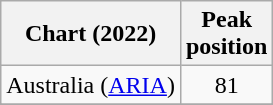<table class="wikitable sortable">
<tr>
<th>Chart (2022)</th>
<th>Peak<br>position</th>
</tr>
<tr>
<td scope="row">Australia (<a href='#'>ARIA</a>)</td>
<td align="center">81</td>
</tr>
<tr>
</tr>
<tr>
</tr>
</table>
